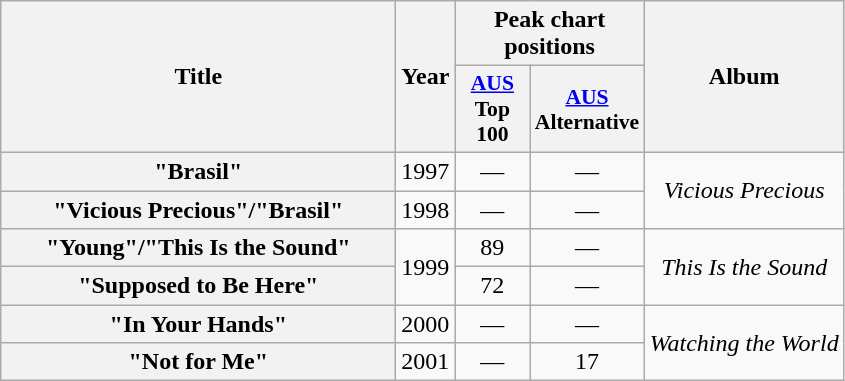<table class="wikitable plainrowheaders" style="text-align:center;" border="1">
<tr>
<th scope="col" rowspan="2" style="width:16em;">Title</th>
<th scope="col" rowspan="2">Year</th>
<th scope="col" colspan="2">Peak chart positions</th>
<th scope="col" rowspan="2">Album</th>
</tr>
<tr>
<th scope="col" style="width:3em;font-size:90%;"><a href='#'>AUS</a> Top 100<br></th>
<th scope="col" style="width:3em;font-size:90%;"><a href='#'>AUS</a><br>Alternative</th>
</tr>
<tr>
<th scope="row">"Brasil"</th>
<td>1997</td>
<td>—</td>
<td>—</td>
<td rowspan="2"><em>Vicious Precious</em></td>
</tr>
<tr>
<th scope="row">"Vicious Precious"/"Brasil"</th>
<td>1998</td>
<td>—</td>
<td>—</td>
</tr>
<tr>
<th scope="row">"Young"/"This Is the Sound"</th>
<td rowspan="2">1999</td>
<td>89</td>
<td>—</td>
<td rowspan="2"><em>This Is the Sound</em></td>
</tr>
<tr>
<th scope="row">"Supposed to Be Here"</th>
<td>72</td>
<td>—</td>
</tr>
<tr>
<th scope="row">"In Your Hands"</th>
<td>2000</td>
<td>—</td>
<td>—</td>
<td rowspan="2"><em>Watching the World</em></td>
</tr>
<tr>
<th scope="row">"Not for Me"</th>
<td>2001</td>
<td>—</td>
<td>17</td>
</tr>
</table>
